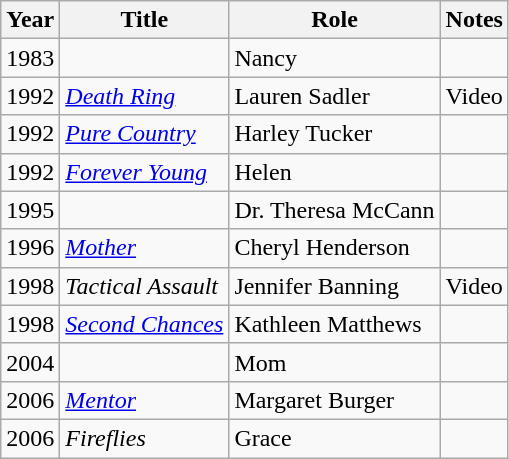<table class="wikitable sortable">
<tr>
<th>Year</th>
<th>Title</th>
<th>Role</th>
<th class="unsortable">Notes</th>
</tr>
<tr>
<td>1983</td>
<td><em></em></td>
<td>Nancy</td>
<td></td>
</tr>
<tr>
<td>1992</td>
<td><em><a href='#'>Death Ring</a></em></td>
<td>Lauren Sadler</td>
<td>Video</td>
</tr>
<tr>
<td>1992</td>
<td><em><a href='#'>Pure Country</a></em></td>
<td>Harley Tucker</td>
<td></td>
</tr>
<tr>
<td>1992</td>
<td><em><a href='#'>Forever Young</a></em></td>
<td>Helen</td>
<td></td>
</tr>
<tr>
<td>1995</td>
<td><em></em></td>
<td>Dr. Theresa McCann</td>
<td></td>
</tr>
<tr>
<td>1996</td>
<td><em><a href='#'>Mother</a></em></td>
<td>Cheryl Henderson</td>
<td></td>
</tr>
<tr>
<td>1998</td>
<td><em>Tactical Assault</em></td>
<td>Jennifer Banning</td>
<td>Video</td>
</tr>
<tr>
<td>1998</td>
<td><em><a href='#'>Second Chances</a></em></td>
<td>Kathleen Matthews</td>
<td></td>
</tr>
<tr>
<td>2004</td>
<td><em></em></td>
<td>Mom</td>
<td></td>
</tr>
<tr>
<td>2006</td>
<td><em><a href='#'>Mentor</a></em></td>
<td>Margaret Burger</td>
<td></td>
</tr>
<tr>
<td>2006</td>
<td><em>Fireflies</em></td>
<td>Grace</td>
<td></td>
</tr>
</table>
